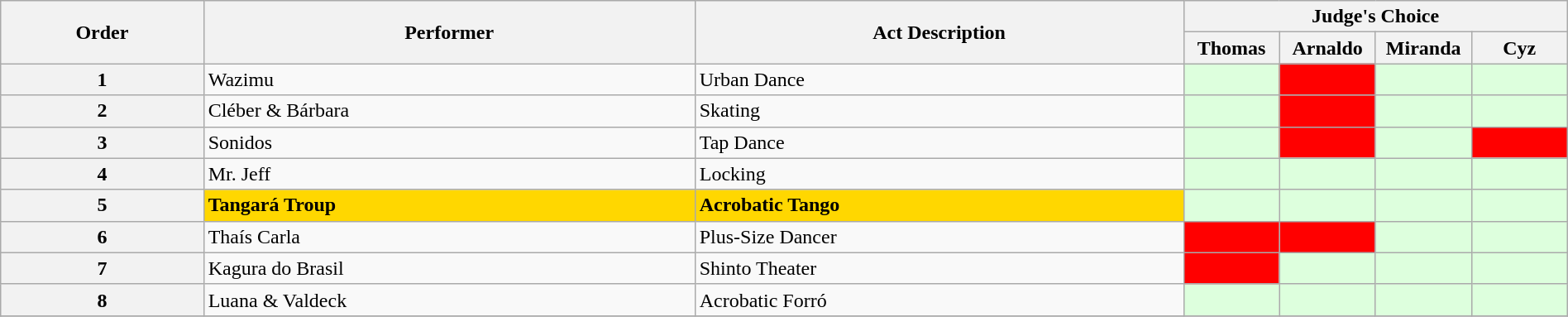<table class="wikitable" width="100%">
<tr>
<th rowspan=2>Order</th>
<th rowspan=2>Performer</th>
<th rowspan=2>Act Description</th>
<th colspan=4>Judge's Choice</th>
</tr>
<tr>
<th width="70">Thomas</th>
<th width="70">Arnaldo</th>
<th width="70">Miranda</th>
<th width="70">Cyz</th>
</tr>
<tr>
<th>1</th>
<td>Wazimu</td>
<td>Urban Dance</td>
<td bgcolor="DDFFDD"></td>
<td bgcolor="FF0000"></td>
<td bgcolor="DDFFDD"></td>
<td bgcolor="DDFFDD"></td>
</tr>
<tr>
<th>2</th>
<td>Cléber & Bárbara</td>
<td>Skating</td>
<td bgcolor="DDFFDD"></td>
<td bgcolor="FF0000"></td>
<td bgcolor="DDFFDD"></td>
<td bgcolor="DDFFDD"></td>
</tr>
<tr>
<th>3</th>
<td>Sonidos</td>
<td>Tap Dance</td>
<td bgcolor="DDFFDD"></td>
<td bgcolor="FF0000"></td>
<td bgcolor="DDFFDD"></td>
<td bgcolor="FF0000"></td>
</tr>
<tr>
<th>4</th>
<td>Mr. Jeff</td>
<td>Locking</td>
<td bgcolor="DDFFDD"></td>
<td bgcolor="DDFFDD"></td>
<td bgcolor="DDFFDD"></td>
<td bgcolor="DDFFDD"></td>
</tr>
<tr>
<th>5</th>
<td bgcolor="FFD700"><strong>Tangará Troup</strong></td>
<td bgcolor="FFD700"><strong>Acrobatic Tango</strong></td>
<td bgcolor="DDFFDD"></td>
<td bgcolor="DDFFDD"></td>
<td bgcolor="DDFFDD"></td>
<td bgcolor="DDFFDD"></td>
</tr>
<tr>
<th>6</th>
<td>Thaís Carla</td>
<td>Plus-Size Dancer</td>
<td bgcolor="FF0000"></td>
<td bgcolor="FF0000"></td>
<td bgcolor="DDFFDD"></td>
<td bgcolor="DDFFDD"></td>
</tr>
<tr>
<th>7</th>
<td>Kagura do Brasil</td>
<td>Shinto Theater</td>
<td bgcolor="FF0000"></td>
<td bgcolor="DDFFDD"></td>
<td bgcolor="DDFFDD"></td>
<td bgcolor="DDFFDD"></td>
</tr>
<tr>
<th>8</th>
<td>Luana & Valdeck</td>
<td>Acrobatic Forró</td>
<td bgcolor="DDFFDD"></td>
<td bgcolor="DDFFDD"></td>
<td bgcolor="DDFFDD"></td>
<td bgcolor="DDFFDD"></td>
</tr>
<tr>
</tr>
</table>
